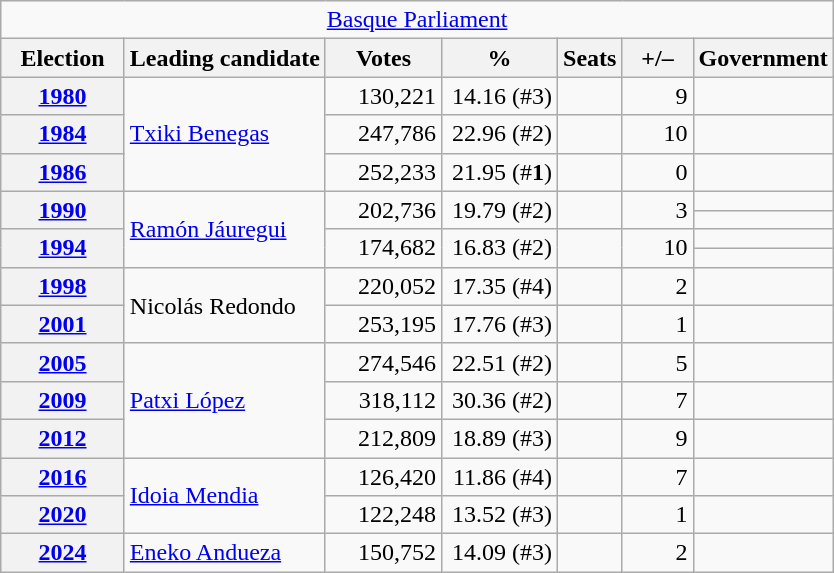<table class="wikitable" style="text-align:right;">
<tr>
<td colspan="7" align="center"><a href='#'>Basque Parliament</a></td>
</tr>
<tr>
<th width="75">Election</th>
<th>Leading candidate</th>
<th width="70">Votes</th>
<th width="70">%</th>
<th>Seats</th>
<th width="40">+/–</th>
<th>Government</th>
</tr>
<tr>
<th><a href='#'>1980</a></th>
<td rowspan="3" align="left"><a href='#'>Txiki Benegas</a></td>
<td>130,221</td>
<td>14.16 (#3)</td>
<td></td>
<td>9</td>
<td></td>
</tr>
<tr>
<th><a href='#'>1984</a></th>
<td>247,786</td>
<td>22.96 (#2)</td>
<td></td>
<td>10</td>
<td></td>
</tr>
<tr>
<th><a href='#'>1986</a></th>
<td>252,233</td>
<td>21.95 (#<strong>1</strong>)</td>
<td></td>
<td>0</td>
<td></td>
</tr>
<tr>
<th rowspan="2"><a href='#'>1990</a></th>
<td rowspan="4" align="left"><a href='#'>Ramón Jáuregui</a></td>
<td rowspan="2">202,736</td>
<td rowspan="2">19.79 (#2)</td>
<td rowspan="2"></td>
<td rowspan="2">3</td>
<td></td>
</tr>
<tr>
<td></td>
</tr>
<tr>
<th rowspan="2"><a href='#'>1994</a></th>
<td rowspan="2">174,682</td>
<td rowspan="2">16.83 (#2)</td>
<td rowspan="2"></td>
<td rowspan="2">10</td>
<td></td>
</tr>
<tr>
<td></td>
</tr>
<tr>
<th><a href='#'>1998</a></th>
<td rowspan="2" align="left">Nicolás Redondo</td>
<td>220,052</td>
<td>17.35 (#4)</td>
<td></td>
<td>2</td>
<td></td>
</tr>
<tr>
<th><a href='#'>2001</a></th>
<td>253,195</td>
<td>17.76 (#3)</td>
<td></td>
<td>1</td>
<td></td>
</tr>
<tr>
<th><a href='#'>2005</a></th>
<td rowspan="3" align="left"><a href='#'>Patxi López</a></td>
<td>274,546</td>
<td>22.51 (#2)</td>
<td></td>
<td>5</td>
<td></td>
</tr>
<tr>
<th><a href='#'>2009</a></th>
<td>318,112</td>
<td>30.36 (#2)</td>
<td></td>
<td>7</td>
<td></td>
</tr>
<tr>
<th><a href='#'>2012</a></th>
<td>212,809</td>
<td>18.89 (#3)</td>
<td></td>
<td>9</td>
<td></td>
</tr>
<tr>
<th><a href='#'>2016</a></th>
<td rowspan="2" align="left"><a href='#'>Idoia Mendia</a></td>
<td>126,420</td>
<td>11.86 (#4)</td>
<td></td>
<td>7</td>
<td></td>
</tr>
<tr>
<th><a href='#'>2020</a></th>
<td>122,248</td>
<td>13.52 (#3)</td>
<td></td>
<td>1</td>
<td></td>
</tr>
<tr>
<th><a href='#'>2024</a></th>
<td align="left"><a href='#'>Eneko Andueza</a></td>
<td>150,752</td>
<td>14.09 (#3)</td>
<td></td>
<td>2</td>
<td></td>
</tr>
</table>
